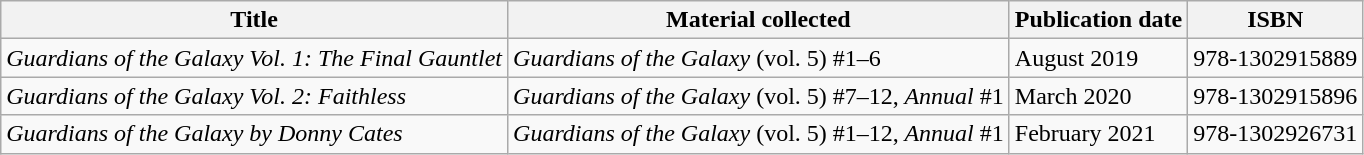<table class="wikitable">
<tr>
<th>Title</th>
<th>Material collected</th>
<th>Publication date</th>
<th>ISBN</th>
</tr>
<tr>
<td><em>Guardians of the Galaxy Vol. 1: The Final Gauntlet</em></td>
<td><em>Guardians of the Galaxy</em> (vol. 5) #1–6</td>
<td>August 2019</td>
<td>978-1302915889</td>
</tr>
<tr>
<td><em>Guardians of the Galaxy Vol. 2: Faithless</em></td>
<td><em>Guardians of the Galaxy</em> (vol. 5) #7–12,<em> Annual</em> #1</td>
<td>March 2020</td>
<td>978-1302915896</td>
</tr>
<tr>
<td><em>Guardians of the Galaxy by Donny Cates</em></td>
<td><em>Guardians of the Galaxy</em> (vol. 5) #1–12,<em> Annual</em> #1</td>
<td>February 2021</td>
<td>978-1302926731</td>
</tr>
</table>
